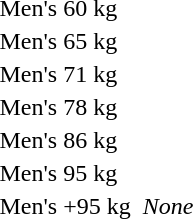<table>
<tr>
<td rowspan="2">Men's 60 kg <br></td>
<td rowspan="2"></td>
<td rowspan="2"></td>
<td></td>
</tr>
<tr>
<td></td>
</tr>
<tr>
<td rowspan="2">Men's 65 kg <br></td>
<td rowspan="2"></td>
<td rowspan="2"></td>
<td></td>
</tr>
<tr>
<td></td>
</tr>
<tr>
<td rowspan="2">Men's 71 kg <br></td>
<td rowspan="2"></td>
<td rowspan="2"></td>
<td></td>
</tr>
<tr>
<td></td>
</tr>
<tr>
<td rowspan="2">Men's 78 kg <br></td>
<td rowspan="2"></td>
<td rowspan="2"></td>
<td></td>
</tr>
<tr>
<td></td>
</tr>
<tr>
<td rowspan="2">Men's 86 kg <br></td>
<td rowspan="2"></td>
<td rowspan="2"></td>
<td></td>
</tr>
<tr>
<td></td>
</tr>
<tr>
<td rowspan="2">Men's 95 kg <br></td>
<td rowspan="2"></td>
<td rowspan="2"></td>
<td></td>
</tr>
<tr>
<td></td>
</tr>
<tr>
<td rowspan="2">Men's +95 kg <br></td>
<td rowspan="2"></td>
<td rowspan="2" align="center"><em>None</em></td>
<td></td>
</tr>
<tr>
<td></td>
</tr>
</table>
